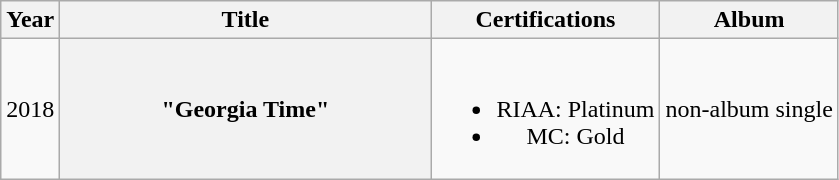<table class="wikitable plainrowheaders" style="text-align:center;">
<tr>
<th scope="col">Year</th>
<th scope="col" style="width:15em;">Title</th>
<th scope="col">Certifications</th>
<th scope="col">Album</th>
</tr>
<tr>
<td>2018</td>
<th scope="row">"Georgia Time"</th>
<td><br><ul><li>RIAA: Platinum</li><li>MC: Gold</li></ul></td>
<td align="left">non-album single</td>
</tr>
</table>
